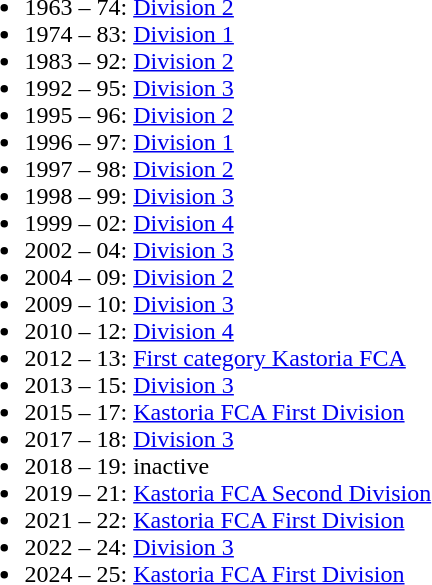<table>
<tr>
<td valign="top"><br><ul><li>1963 – 74: <a href='#'>Division 2</a></li><li>1974 – 83: <a href='#'>Division 1</a></li><li>1983 – 92: <a href='#'>Division 2</a></li><li>1992 – 95: <a href='#'>Division 3</a></li><li>1995 – 96: <a href='#'>Division 2</a></li><li>1996 – 97: <a href='#'>Division 1</a></li><li>1997 – 98: <a href='#'>Division 2</a></li><li>1998 – 99: <a href='#'>Division 3</a></li><li>1999 – 02: <a href='#'>Division 4</a></li><li>2002 – 04: <a href='#'>Division 3</a></li><li>2004 – 09: <a href='#'>Division 2</a></li><li>2009 – 10: <a href='#'>Division 3</a></li><li>2010 – 12: <a href='#'>Division 4</a></li><li>2012 – 13: <a href='#'>First category Kastoria FCA</a></li><li>2013 – 15: <a href='#'>Division 3</a></li><li>2015 – 17: <a href='#'>Kastoria FCA First Division</a></li><li>2017 – 18: <a href='#'>Division 3</a></li><li>2018 – 19: inactive</li><li>2019 – 21: <a href='#'>Kastoria FCA Second Division</a></li><li>2021 – 22: <a href='#'>Kastoria FCA First Division</a></li><li>2022 – 24: <a href='#'>Division 3</a></li><li>2024 – 25: <a href='#'>Kastoria FCA First Division</a></li></ul></td>
</tr>
</table>
